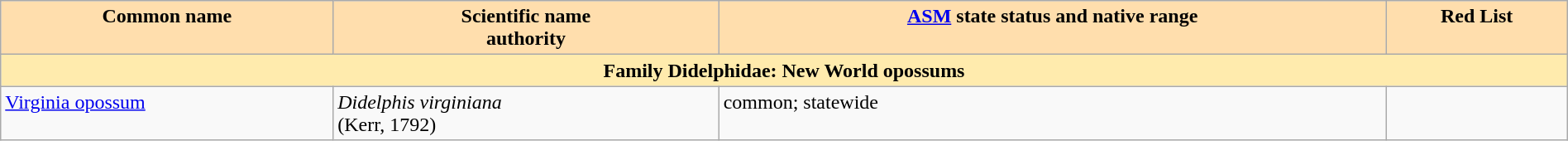<table class="wikitable" style="width:100%; text-align:left;">
<tr valign="top">
<th style=background:navajowhite>Common name<br></th>
<th style=background:navajowhite>Scientific name<br>authority</th>
<th style=background:navajowhite><a href='#'>ASM</a> state status and native range</th>
<th style=background:navajowhite>Red List</th>
</tr>
<tr>
<td style="text-align:center;" bgcolor="#ffebad" colspan=5><strong>Family Didelphidae: New World opossums</strong></td>
</tr>
<tr valign="top">
<td><a href='#'>Virginia opossum</a><br></td>
<td><em>Didelphis virginiana</em><br>(Kerr, 1792)</td>
<td>common; statewide</td>
<td><br></td>
</tr>
</table>
